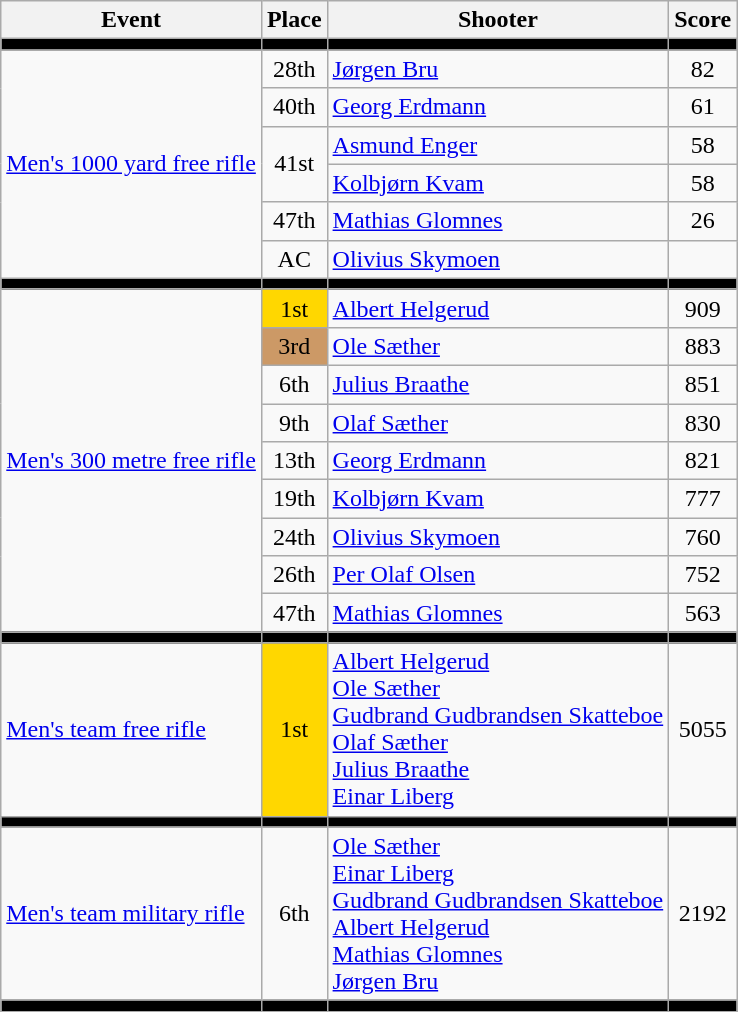<table class=wikitable>
<tr>
<th>Event</th>
<th>Place</th>
<th>Shooter</th>
<th>Score</th>
</tr>
<tr bgcolor=black>
<td></td>
<td></td>
<td></td>
<td></td>
</tr>
<tr>
<td rowspan=6><a href='#'>Men's 1000 yard free rifle</a></td>
<td align=center>28th</td>
<td><a href='#'>Jørgen Bru</a></td>
<td align=center>82</td>
</tr>
<tr>
<td align=center>40th</td>
<td><a href='#'>Georg Erdmann</a></td>
<td align=center>61</td>
</tr>
<tr>
<td rowspan=2 align=center>41st</td>
<td><a href='#'>Asmund Enger</a></td>
<td align=center>58</td>
</tr>
<tr>
<td><a href='#'>Kolbjørn Kvam</a></td>
<td align=center>58</td>
</tr>
<tr>
<td align=center>47th</td>
<td><a href='#'>Mathias Glomnes</a></td>
<td align=center>26</td>
</tr>
<tr>
<td align=center>AC</td>
<td><a href='#'>Olivius Skymoen</a></td>
<td align=center></td>
</tr>
<tr bgcolor=black>
<td></td>
<td></td>
<td></td>
<td></td>
</tr>
<tr>
<td rowspan=9><a href='#'>Men's 300 metre free rifle</a></td>
<td bgcolor=gold align=center>1st</td>
<td><a href='#'>Albert Helgerud</a></td>
<td align=center>909</td>
</tr>
<tr>
<td bgcolor=cc9966 align=center>3rd</td>
<td><a href='#'>Ole Sæther</a></td>
<td align=center>883</td>
</tr>
<tr>
<td align=center>6th</td>
<td><a href='#'>Julius Braathe</a></td>
<td align=center>851</td>
</tr>
<tr>
<td align=center>9th</td>
<td><a href='#'>Olaf Sæther</a></td>
<td align=center>830</td>
</tr>
<tr>
<td align=center>13th</td>
<td><a href='#'>Georg Erdmann</a></td>
<td align=center>821</td>
</tr>
<tr>
<td align=center>19th</td>
<td><a href='#'>Kolbjørn Kvam</a></td>
<td align=center>777</td>
</tr>
<tr>
<td align=center>24th</td>
<td><a href='#'>Olivius Skymoen</a></td>
<td align=center>760</td>
</tr>
<tr>
<td align=center>26th</td>
<td><a href='#'>Per Olaf Olsen</a></td>
<td align=center>752</td>
</tr>
<tr>
<td align=center>47th</td>
<td><a href='#'>Mathias Glomnes</a></td>
<td align=center>563</td>
</tr>
<tr bgcolor=black>
<td></td>
<td></td>
<td></td>
<td></td>
</tr>
<tr>
<td><a href='#'>Men's team free rifle</a></td>
<td bgcolor=gold align=center>1st</td>
<td><a href='#'>Albert Helgerud</a> <br> <a href='#'>Ole Sæther</a> <br> <a href='#'>Gudbrand Gudbrandsen Skatteboe</a> <br> <a href='#'>Olaf Sæther</a> <br> <a href='#'>Julius Braathe</a> <br> <a href='#'>Einar Liberg</a></td>
<td align=center>5055</td>
</tr>
<tr bgcolor=black>
<td></td>
<td></td>
<td></td>
<td></td>
</tr>
<tr>
<td><a href='#'>Men's team military rifle</a></td>
<td align=center>6th</td>
<td><a href='#'>Ole Sæther</a> <br> <a href='#'>Einar Liberg</a> <br> <a href='#'>Gudbrand Gudbrandsen Skatteboe</a> <br> <a href='#'>Albert Helgerud</a> <br> <a href='#'>Mathias Glomnes</a> <br> <a href='#'>Jørgen Bru</a></td>
<td align=center>2192</td>
</tr>
<tr bgcolor=black>
<td></td>
<td></td>
<td></td>
<td></td>
</tr>
</table>
